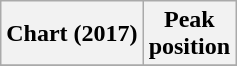<table class="wikitable sortable plainrowheaders" style="text-align:center">
<tr>
<th>Chart (2017)</th>
<th>Peak<br>position</th>
</tr>
<tr>
</tr>
</table>
